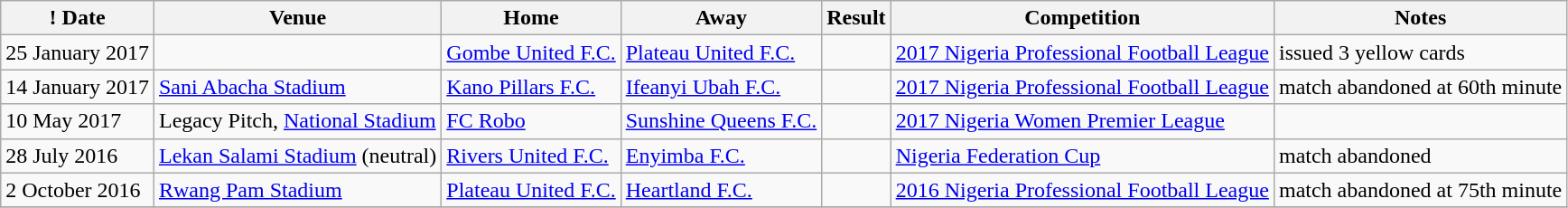<table class="wikitable">
<tr>
<th>! Date</th>
<th>Venue</th>
<th>Home</th>
<th>Away</th>
<th>Result</th>
<th>Competition</th>
<th>Notes</th>
</tr>
<tr>
<td>25 January 2017</td>
<td></td>
<td><a href='#'>Gombe United F.C.</a></td>
<td><a href='#'>Plateau United F.C.</a></td>
<td></td>
<td><a href='#'>2017 Nigeria Professional Football League</a></td>
<td>issued 3 yellow cards</td>
</tr>
<tr>
<td>14 January 2017</td>
<td><a href='#'>Sani Abacha Stadium</a></td>
<td><a href='#'>Kano Pillars F.C.</a></td>
<td><a href='#'>Ifeanyi Ubah F.C.</a></td>
<td></td>
<td><a href='#'>2017 Nigeria Professional Football League</a></td>
<td>match abandoned at 60th minute</td>
</tr>
<tr>
<td>10 May 2017</td>
<td>Legacy Pitch, <a href='#'>National Stadium</a></td>
<td><a href='#'>FC Robo</a></td>
<td><a href='#'>Sunshine Queens F.C.</a></td>
<td></td>
<td><a href='#'>2017 Nigeria Women Premier League</a></td>
<td></td>
</tr>
<tr>
<td>28 July 2016</td>
<td><a href='#'>Lekan Salami Stadium</a> (neutral)</td>
<td><a href='#'>Rivers United F.C.</a></td>
<td><a href='#'>Enyimba F.C.</a></td>
<td></td>
<td><a href='#'>Nigeria Federation Cup</a></td>
<td>match abandoned</td>
</tr>
<tr>
<td>2 October 2016</td>
<td><a href='#'>Rwang Pam Stadium</a></td>
<td><a href='#'>Plateau United F.C.</a></td>
<td><a href='#'>Heartland F.C.</a></td>
<td></td>
<td><a href='#'>2016 Nigeria Professional Football League</a></td>
<td>match abandoned at 75th minute</td>
</tr>
<tr>
</tr>
</table>
